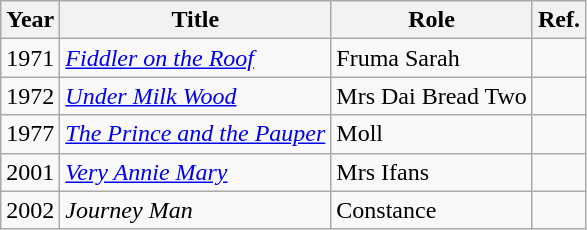<table class = "wikitable sortable">
<tr>
<th>Year</th>
<th>Title</th>
<th>Role</th>
<th class = "unsortable">Ref.</th>
</tr>
<tr>
<td>1971</td>
<td><em><a href='#'>Fiddler on the Roof</a></em></td>
<td>Fruma Sarah</td>
<td></td>
</tr>
<tr>
<td>1972</td>
<td><em><a href='#'>Under Milk Wood</a></em></td>
<td>Mrs Dai Bread Two</td>
<td></td>
</tr>
<tr>
<td>1977</td>
<td><em><a href='#'>The Prince and the Pauper</a></em></td>
<td>Moll</td>
<td></td>
</tr>
<tr>
<td>2001</td>
<td><em><a href='#'>Very Annie Mary</a></em></td>
<td>Mrs Ifans</td>
<td></td>
</tr>
<tr>
<td>2002</td>
<td><em>Journey Man</em></td>
<td>Constance</td>
<td></td>
</tr>
</table>
